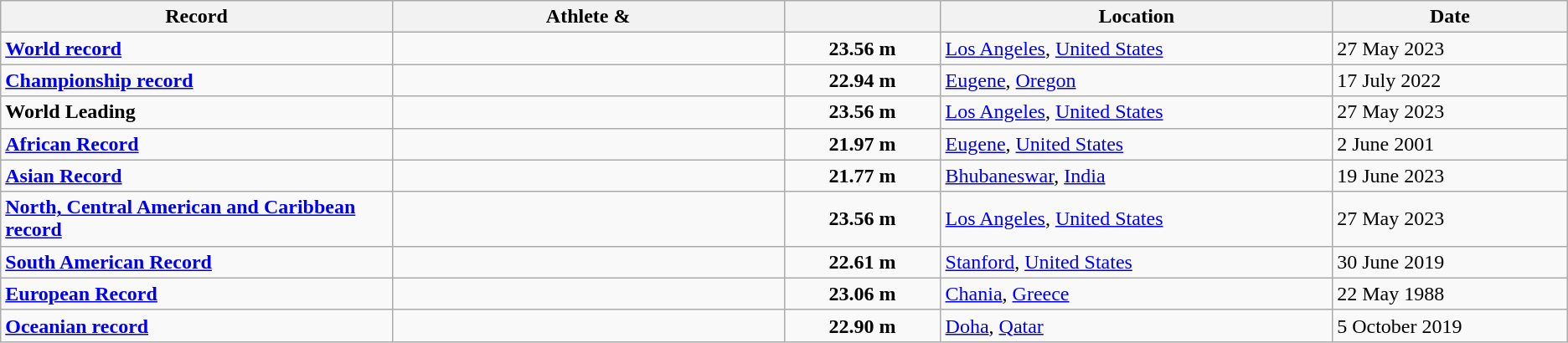<table class="wikitable">
<tr>
<th width=25% align=center>Record</th>
<th width=25% align=center>Athlete & </th>
<th width=10% align=center></th>
<th width=25% align=center>Location</th>
<th width=15% align=center>Date</th>
</tr>
<tr>
<td><strong><a href='#'>World record</a></strong></td>
<td></td>
<td align=center><strong>23.56 m</strong></td>
<td><a href='#'>Los Angeles</a>, <a href='#'>United States</a></td>
<td>27 May 2023</td>
</tr>
<tr>
<td><strong><a href='#'>Championship record</a></strong></td>
<td></td>
<td align=center><strong>22.94 m</strong></td>
<td><a href='#'>Eugene</a>, <a href='#'>Oregon</a></td>
<td>17 July 2022</td>
</tr>
<tr>
<td><strong>World Leading</strong></td>
<td></td>
<td align=center><strong>23.56 m</strong></td>
<td><a href='#'>Los Angeles</a>, <a href='#'>United States</a></td>
<td>27 May 2023</td>
</tr>
<tr>
<td><strong><a href='#'>African Record</a></strong></td>
<td></td>
<td align=center><strong>21.97 m</strong></td>
<td><a href='#'>Eugene</a>, <a href='#'>United States</a></td>
<td>2 June 2001</td>
</tr>
<tr>
<td><strong><a href='#'>Asian Record</a></strong></td>
<td></td>
<td align=center><strong>21.77 m</strong></td>
<td><a href='#'>Bhubaneswar</a>, <a href='#'>India</a></td>
<td>19 June 2023</td>
</tr>
<tr>
<td><strong><a href='#'>North, Central American and Caribbean record</a></strong></td>
<td></td>
<td align=center><strong>23.56 m</strong></td>
<td><a href='#'>Los Angeles</a>, <a href='#'>United States</a></td>
<td>27 May 2023</td>
</tr>
<tr>
<td><strong><a href='#'>South American Record</a></strong></td>
<td></td>
<td align=center><strong>22.61 m</strong></td>
<td><a href='#'>Stanford</a>, <a href='#'>United States</a></td>
<td>30 June 2019</td>
</tr>
<tr>
<td><strong><a href='#'>European Record</a></strong></td>
<td></td>
<td align=center><strong>23.06 m</strong></td>
<td><a href='#'>Chania</a>, <a href='#'>Greece</a></td>
<td>22 May 1988</td>
</tr>
<tr>
<td><strong><a href='#'>Oceanian record</a></strong></td>
<td></td>
<td align=center><strong>22.90 m</strong></td>
<td><a href='#'>Doha</a>, <a href='#'>Qatar</a></td>
<td>5 October 2019</td>
</tr>
</table>
